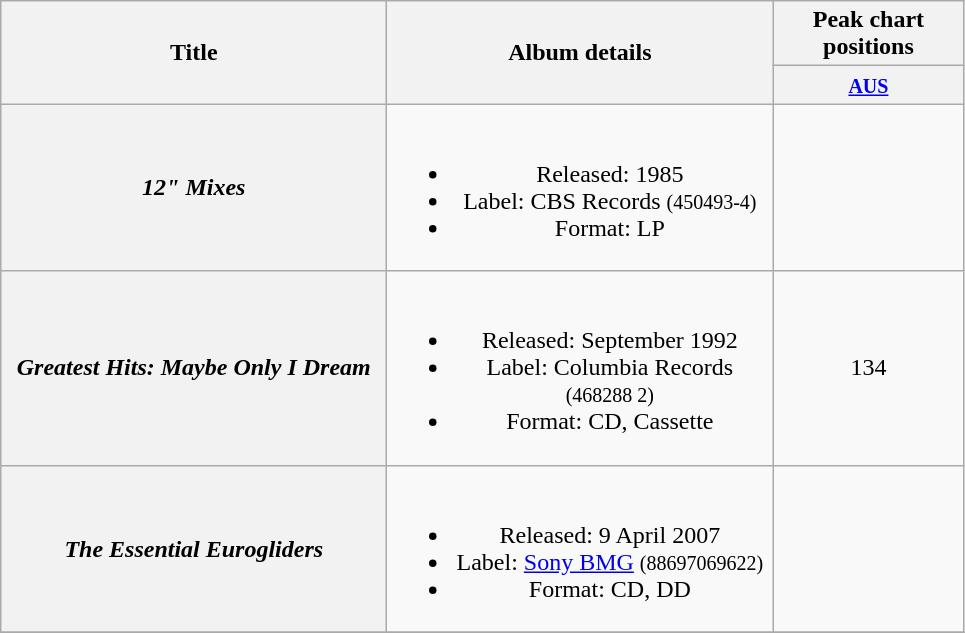<table class="wikitable plainrowheaders" style="text-align:center;" border="1">
<tr>
<th rowspan="2" width="250px">Title</th>
<th rowspan="2" width="250px">Album details</th>
<th colspan="1" width="120px">Peak chart positions</th>
</tr>
<tr>
<th width="30px"><small><a href='#'>AUS</a><br></small></th>
</tr>
<tr>
<th scope="row"><em>12" Mixes</em></th>
<td><br><ul><li>Released: 1985</li><li>Label: CBS Records <small>(450493-4)</small></li><li>Format: LP</li></ul></td>
<td></td>
</tr>
<tr>
<th scope="row"><em>Greatest Hits: Maybe Only I Dream</em></th>
<td><br><ul><li>Released: September 1992</li><li>Label: Columbia Records <small>(468288 2)</small></li><li>Format: CD, Cassette</li></ul></td>
<td>134</td>
</tr>
<tr>
<th scope="row"><em>The Essential Eurogliders</em></th>
<td><br><ul><li>Released: 9 April 2007</li><li>Label: <a href='#'>Sony BMG</a> <small>(88697069622)</small></li><li>Format: CD, DD</li></ul></td>
<td></td>
</tr>
<tr>
</tr>
</table>
